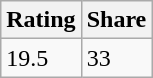<table class="wikitable">
<tr>
<th>Rating</th>
<th>Share</th>
</tr>
<tr>
<td>19.5</td>
<td>33</td>
</tr>
</table>
